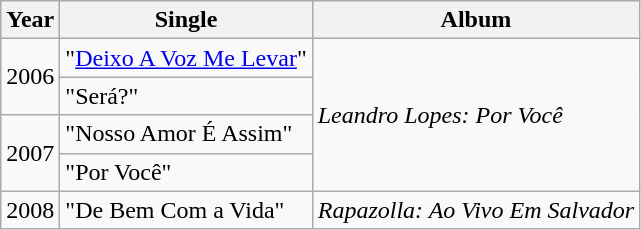<table class="wikitable" style="text-align:center;">
<tr>
<th>Year</th>
<th>Single</th>
<th>Album</th>
</tr>
<tr>
<td rowspan=2>2006</td>
<td align="left">"<a href='#'>Deixo A Voz Me Levar</a>"</td>
<td align="left" rowspan=4><em>Leandro Lopes: Por Você</em></td>
</tr>
<tr>
<td align="left">"Será?"</td>
</tr>
<tr>
<td rowspan=2>2007</td>
<td align="left">"Nosso Amor É Assim"</td>
</tr>
<tr>
<td align="left">"Por Você"</td>
</tr>
<tr>
<td rowspan=1>2008</td>
<td align="left">"De Bem Com a Vida"</td>
<td align="left"><em>Rapazolla: Ao Vivo Em Salvador</em></td>
</tr>
</table>
